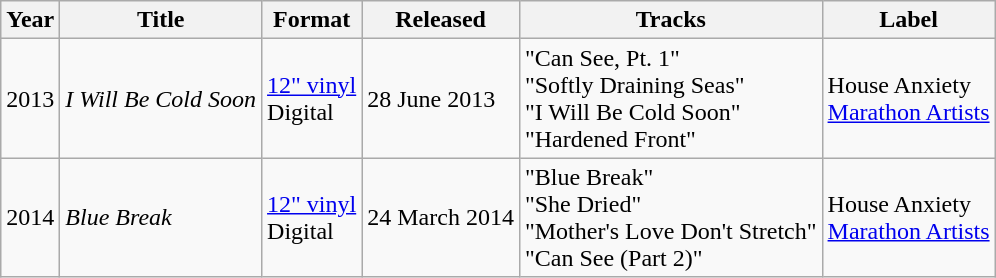<table class="wikitable">
<tr>
<th>Year</th>
<th>Title</th>
<th>Format</th>
<th>Released</th>
<th>Tracks</th>
<th>Label</th>
</tr>
<tr>
<td>2013</td>
<td><em>I Will Be Cold Soon</em></td>
<td><a href='#'>12" vinyl</a><br>Digital</td>
<td>28 June 2013</td>
<td>"Can See, Pt. 1"<br>"Softly Draining Seas"<br>"I Will Be Cold Soon"<br>"Hardened Front"</td>
<td>House Anxiety<br><a href='#'>Marathon Artists</a></td>
</tr>
<tr>
<td>2014</td>
<td><em>Blue Break</em></td>
<td><a href='#'>12" vinyl</a><br>Digital</td>
<td>24 March 2014</td>
<td>"Blue Break"<br>"She Dried"<br>"Mother's Love Don't Stretch"<br>"Can See (Part 2)"</td>
<td>House Anxiety<br><a href='#'>Marathon Artists</a></td>
</tr>
</table>
